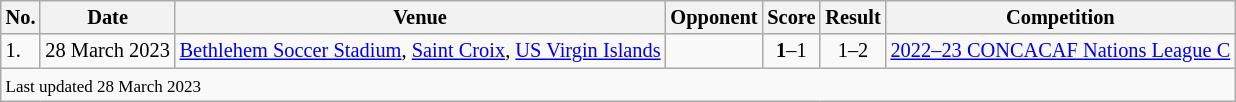<table class="wikitable" style="font-size:85%;">
<tr>
<th>No.</th>
<th>Date</th>
<th>Venue</th>
<th>Opponent</th>
<th>Score</th>
<th>Result</th>
<th>Competition</th>
</tr>
<tr>
<td>1.</td>
<td>28 March 2023</td>
<td><a href='#'>Bethlehem Soccer Stadium</a>, <a href='#'>Saint Croix</a>, <a href='#'>US Virgin Islands</a></td>
<td></td>
<td align=center><strong>1</strong>–1</td>
<td align=center>1–2</td>
<td><a href='#'>2022–23 CONCACAF Nations League C</a></td>
</tr>
<tr>
<td colspan="7"><small>Last updated 28 March 2023</small></td>
</tr>
</table>
